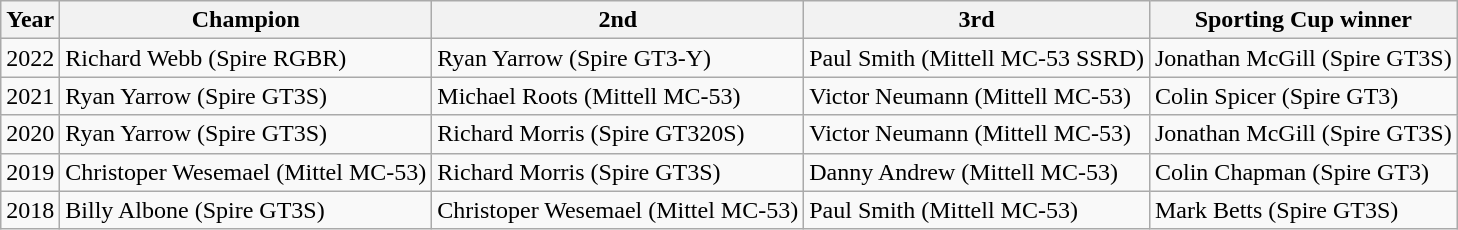<table class="wikitable">
<tr>
<th>Year</th>
<th>Champion</th>
<th>2nd</th>
<th>3rd</th>
<th>Sporting Cup winner</th>
</tr>
<tr>
<td>2022</td>
<td>Richard Webb (Spire RGBR)</td>
<td>Ryan Yarrow (Spire GT3-Y)</td>
<td>Paul Smith (Mittell MC-53 SSRD)</td>
<td>Jonathan McGill (Spire GT3S)</td>
</tr>
<tr>
<td>2021</td>
<td>Ryan Yarrow (Spire GT3S)</td>
<td>Michael Roots (Mittell MC-53)</td>
<td>Victor Neumann (Mittell MC-53)</td>
<td>Colin Spicer (Spire GT3)</td>
</tr>
<tr>
<td>2020</td>
<td>Ryan Yarrow (Spire GT3S)</td>
<td>Richard Morris (Spire GT320S)</td>
<td>Victor Neumann (Mittell MC-53)</td>
<td>Jonathan McGill (Spire GT3S)</td>
</tr>
<tr>
<td>2019</td>
<td>Christoper Wesemael (Mittel MC-53)</td>
<td>Richard Morris (Spire GT3S)</td>
<td>Danny Andrew (Mittell MC-53)</td>
<td>Colin Chapman (Spire GT3)</td>
</tr>
<tr>
<td>2018</td>
<td>Billy Albone (Spire GT3S)</td>
<td>Christoper Wesemael (Mittel MC-53)</td>
<td>Paul Smith (Mittell MC-53)</td>
<td>Mark Betts (Spire GT3S)</td>
</tr>
</table>
